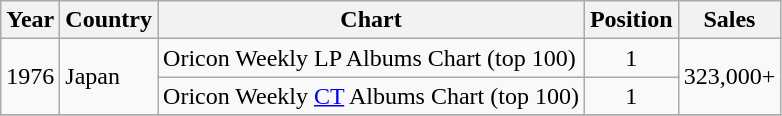<table class="wikitable">
<tr>
<th>Year</th>
<th>Country</th>
<th>Chart</th>
<th>Position</th>
<th>Sales</th>
</tr>
<tr>
<td rowspan=2>1976</td>
<td rowspan=2>Japan</td>
<td>Oricon Weekly LP Albums Chart (top 100)</td>
<td align="center">1</td>
<td rowspan=2>323,000+</td>
</tr>
<tr>
<td>Oricon Weekly <a href='#'>CT</a> Albums Chart (top 100)</td>
<td align="center">1</td>
</tr>
<tr>
</tr>
</table>
